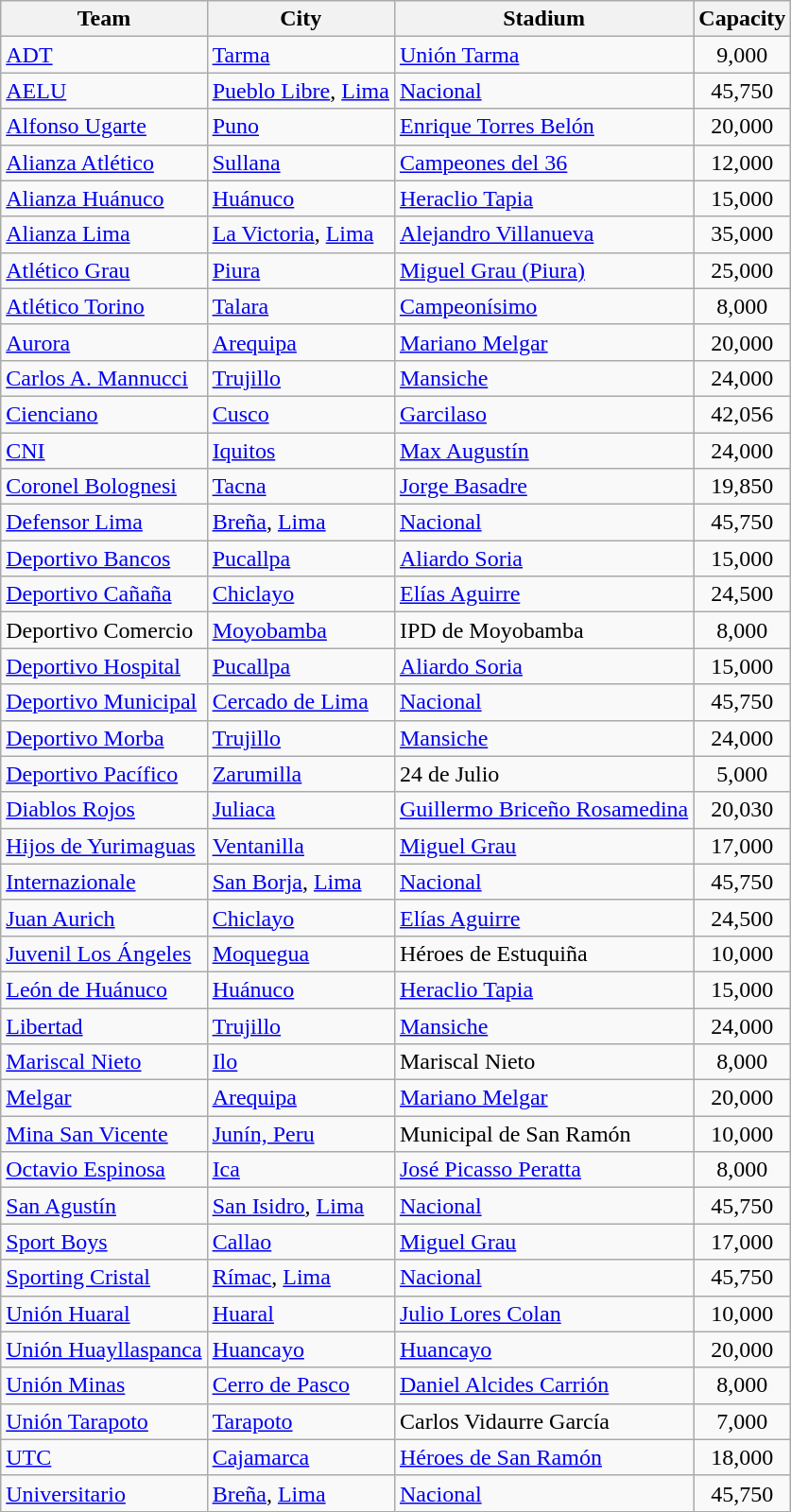<table class="wikitable sortable">
<tr>
<th>Team</th>
<th>City</th>
<th>Stadium</th>
<th>Capacity</th>
</tr>
<tr>
<td><a href='#'>ADT</a></td>
<td><a href='#'>Tarma</a></td>
<td><a href='#'>Unión Tarma</a></td>
<td align="center">9,000</td>
</tr>
<tr>
<td><a href='#'>AELU</a></td>
<td><a href='#'>Pueblo Libre</a>, <a href='#'>Lima</a></td>
<td><a href='#'>Nacional</a></td>
<td align="center">45,750</td>
</tr>
<tr>
<td><a href='#'>Alfonso Ugarte</a></td>
<td><a href='#'>Puno</a></td>
<td><a href='#'>Enrique Torres Belón</a></td>
<td align="center">20,000</td>
</tr>
<tr>
<td><a href='#'>Alianza Atlético</a></td>
<td><a href='#'>Sullana</a></td>
<td><a href='#'>Campeones del 36</a></td>
<td align="center">12,000</td>
</tr>
<tr>
<td><a href='#'>Alianza Huánuco</a></td>
<td><a href='#'>Huánuco</a></td>
<td><a href='#'>Heraclio Tapia</a></td>
<td align="center">15,000</td>
</tr>
<tr>
<td><a href='#'>Alianza Lima</a></td>
<td><a href='#'>La Victoria</a>, <a href='#'>Lima</a></td>
<td><a href='#'>Alejandro Villanueva</a></td>
<td align="center">35,000</td>
</tr>
<tr>
<td><a href='#'>Atlético Grau</a></td>
<td><a href='#'>Piura</a></td>
<td><a href='#'>Miguel Grau (Piura)</a></td>
<td align="center">25,000</td>
</tr>
<tr>
<td><a href='#'>Atlético Torino</a></td>
<td><a href='#'>Talara</a></td>
<td><a href='#'>Campeonísimo</a></td>
<td align="center">8,000</td>
</tr>
<tr>
<td><a href='#'>Aurora</a></td>
<td><a href='#'>Arequipa</a></td>
<td><a href='#'>Mariano Melgar</a></td>
<td align="center">20,000</td>
</tr>
<tr>
<td><a href='#'>Carlos A. Mannucci</a></td>
<td><a href='#'>Trujillo</a></td>
<td><a href='#'>Mansiche</a></td>
<td align="center">24,000</td>
</tr>
<tr>
<td><a href='#'>Cienciano</a></td>
<td><a href='#'>Cusco</a></td>
<td><a href='#'>Garcilaso</a></td>
<td align="center">42,056</td>
</tr>
<tr>
<td><a href='#'>CNI</a></td>
<td><a href='#'>Iquitos</a></td>
<td><a href='#'>Max Augustín</a></td>
<td align="center">24,000</td>
</tr>
<tr>
<td><a href='#'>Coronel Bolognesi</a></td>
<td><a href='#'>Tacna</a></td>
<td><a href='#'>Jorge Basadre</a></td>
<td align="center">19,850</td>
</tr>
<tr>
<td><a href='#'>Defensor Lima</a></td>
<td><a href='#'>Breña</a>, <a href='#'>Lima</a></td>
<td><a href='#'>Nacional</a></td>
<td align="center">45,750</td>
</tr>
<tr>
<td><a href='#'>Deportivo Bancos</a></td>
<td><a href='#'>Pucallpa</a></td>
<td><a href='#'>Aliardo Soria</a></td>
<td align="center">15,000</td>
</tr>
<tr>
<td><a href='#'>Deportivo Cañaña</a></td>
<td><a href='#'>Chiclayo</a></td>
<td><a href='#'>Elías Aguirre</a></td>
<td style="text-align:center;">24,500</td>
</tr>
<tr>
<td>Deportivo Comercio</td>
<td><a href='#'>Moyobamba</a></td>
<td>IPD de Moyobamba</td>
<td align="center">8,000</td>
</tr>
<tr>
<td><a href='#'>Deportivo Hospital</a></td>
<td><a href='#'>Pucallpa</a></td>
<td><a href='#'>Aliardo Soria</a></td>
<td align="center">15,000</td>
</tr>
<tr>
<td><a href='#'>Deportivo Municipal</a></td>
<td><a href='#'>Cercado de Lima</a></td>
<td><a href='#'>Nacional</a></td>
<td align="center">45,750</td>
</tr>
<tr>
<td><a href='#'>Deportivo Morba</a></td>
<td><a href='#'>Trujillo</a></td>
<td><a href='#'>Mansiche</a></td>
<td align="center">24,000</td>
</tr>
<tr>
<td><a href='#'>Deportivo Pacífico</a></td>
<td><a href='#'>Zarumilla</a></td>
<td>24 de Julio</td>
<td style="text-align:center;">5,000</td>
</tr>
<tr>
<td><a href='#'>Diablos Rojos</a></td>
<td><a href='#'>Juliaca</a></td>
<td><a href='#'>Guillermo Briceño Rosamedina</a></td>
<td align="center">20,030</td>
</tr>
<tr>
<td><a href='#'>Hijos de Yurimaguas</a></td>
<td><a href='#'>Ventanilla</a></td>
<td><a href='#'>Miguel Grau</a></td>
<td align="center">17,000</td>
</tr>
<tr>
<td><a href='#'>Internazionale</a></td>
<td><a href='#'>San Borja</a>, <a href='#'>Lima</a></td>
<td><a href='#'>Nacional</a></td>
<td align="center">45,750</td>
</tr>
<tr>
<td><a href='#'>Juan Aurich</a></td>
<td><a href='#'>Chiclayo</a></td>
<td><a href='#'>Elías Aguirre</a></td>
<td align="center">24,500</td>
</tr>
<tr>
<td><a href='#'>Juvenil Los Ángeles</a></td>
<td><a href='#'>Moquegua</a></td>
<td>Héroes de Estuquiña</td>
<td align="center">10,000</td>
</tr>
<tr>
<td><a href='#'>León de Huánuco</a></td>
<td><a href='#'>Huánuco</a></td>
<td><a href='#'>Heraclio Tapia</a></td>
<td align="center">15,000</td>
</tr>
<tr>
<td><a href='#'>Libertad</a></td>
<td><a href='#'>Trujillo</a></td>
<td><a href='#'>Mansiche</a></td>
<td align="center">24,000</td>
</tr>
<tr>
<td><a href='#'>Mariscal Nieto</a></td>
<td><a href='#'>Ilo</a></td>
<td>Mariscal Nieto</td>
<td align="center">8,000</td>
</tr>
<tr>
<td><a href='#'>Melgar</a></td>
<td><a href='#'>Arequipa</a></td>
<td><a href='#'>Mariano Melgar</a></td>
<td align="center">20,000</td>
</tr>
<tr>
<td><a href='#'>Mina San Vicente</a></td>
<td><a href='#'>Junín, Peru</a></td>
<td>Municipal de San Ramón</td>
<td align="center">10,000</td>
</tr>
<tr>
<td><a href='#'>Octavio Espinosa</a></td>
<td><a href='#'>Ica</a></td>
<td><a href='#'>José Picasso Peratta</a></td>
<td align="center">8,000</td>
</tr>
<tr>
<td><a href='#'>San Agustín</a></td>
<td><a href='#'>San Isidro</a>, <a href='#'>Lima</a></td>
<td><a href='#'>Nacional</a></td>
<td align="center">45,750</td>
</tr>
<tr>
<td><a href='#'>Sport Boys</a></td>
<td><a href='#'>Callao</a></td>
<td><a href='#'>Miguel Grau</a></td>
<td align="center">17,000</td>
</tr>
<tr>
<td><a href='#'>Sporting Cristal</a></td>
<td><a href='#'>Rímac</a>, <a href='#'>Lima</a></td>
<td><a href='#'>Nacional</a></td>
<td align="center">45,750</td>
</tr>
<tr>
<td><a href='#'>Unión Huaral</a></td>
<td><a href='#'>Huaral</a></td>
<td><a href='#'>Julio Lores Colan</a></td>
<td align="center">10,000</td>
</tr>
<tr>
<td><a href='#'>Unión Huayllaspanca</a></td>
<td><a href='#'>Huancayo</a></td>
<td><a href='#'>Huancayo</a></td>
<td align="center">20,000</td>
</tr>
<tr>
<td><a href='#'>Unión Minas</a></td>
<td><a href='#'>Cerro de Pasco</a></td>
<td><a href='#'>Daniel Alcides Carrión</a></td>
<td align="center">8,000</td>
</tr>
<tr>
<td><a href='#'>Unión Tarapoto</a></td>
<td><a href='#'>Tarapoto</a></td>
<td>Carlos Vidaurre García</td>
<td align="center">7,000</td>
</tr>
<tr>
<td><a href='#'>UTC</a></td>
<td><a href='#'>Cajamarca</a></td>
<td><a href='#'>Héroes de San Ramón</a></td>
<td align="center">18,000</td>
</tr>
<tr>
<td><a href='#'>Universitario</a></td>
<td><a href='#'>Breña</a>, <a href='#'>Lima</a></td>
<td><a href='#'>Nacional</a></td>
<td align="center">45,750</td>
</tr>
</table>
